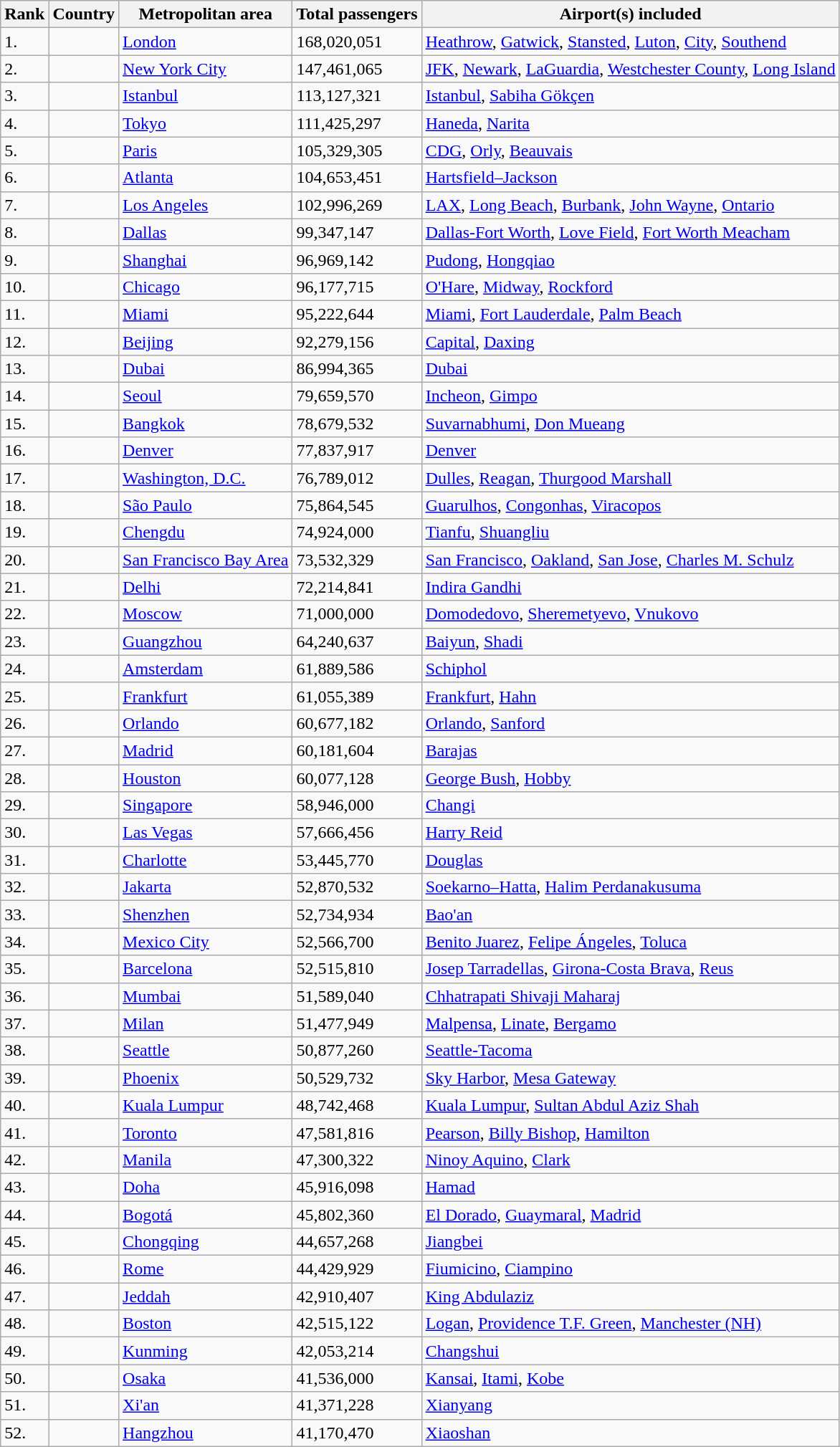<table class="wikitable sortable">
<tr>
<th>Rank</th>
<th>Country</th>
<th>Metropolitan area</th>
<th>Total passengers</th>
<th>Airport(s) included</th>
</tr>
<tr>
<td>1.</td>
<td></td>
<td><a href='#'>London</a></td>
<td>168,020,051</td>
<td><a href='#'>Heathrow</a>, <a href='#'>Gatwick</a>, <a href='#'>Stansted</a>, <a href='#'>Luton</a>, <a href='#'>City</a>, <a href='#'>Southend</a></td>
</tr>
<tr>
<td>2.</td>
<td></td>
<td><a href='#'>New York City</a></td>
<td>147,461,065</td>
<td><a href='#'>JFK</a>, <a href='#'>Newark</a>, <a href='#'>LaGuardia</a>, <a href='#'>Westchester County</a>, <a href='#'>Long Island</a></td>
</tr>
<tr>
<td>3.</td>
<td></td>
<td><a href='#'>Istanbul</a></td>
<td>113,127,321</td>
<td><a href='#'>Istanbul</a>, <a href='#'>Sabiha Gökçen</a></td>
</tr>
<tr>
<td>4.</td>
<td></td>
<td><a href='#'>Tokyo</a></td>
<td>111,425,297</td>
<td><a href='#'>Haneda</a>, <a href='#'>Narita</a></td>
</tr>
<tr>
<td>5.</td>
<td></td>
<td><a href='#'>Paris</a></td>
<td>105,329,305</td>
<td><a href='#'>CDG</a>, <a href='#'>Orly</a>, <a href='#'>Beauvais</a></td>
</tr>
<tr>
<td>6.</td>
<td></td>
<td><a href='#'>Atlanta</a></td>
<td>104,653,451</td>
<td><a href='#'>Hartsfield–Jackson</a></td>
</tr>
<tr>
<td>7.</td>
<td></td>
<td><a href='#'>Los Angeles</a></td>
<td>102,996,269</td>
<td><a href='#'>LAX</a>, <a href='#'>Long Beach</a>, <a href='#'>Burbank</a>, <a href='#'>John Wayne</a>, <a href='#'>Ontario</a></td>
</tr>
<tr>
<td>8.</td>
<td></td>
<td><a href='#'>Dallas</a></td>
<td>99,347,147</td>
<td><a href='#'>Dallas-Fort Worth</a>, <a href='#'>Love Field</a>, <a href='#'>Fort Worth Meacham</a></td>
</tr>
<tr>
<td>9.</td>
<td></td>
<td><a href='#'>Shanghai</a></td>
<td>96,969,142</td>
<td><a href='#'>Pudong</a>, <a href='#'>Hongqiao</a></td>
</tr>
<tr>
<td>10.</td>
<td></td>
<td><a href='#'>Chicago</a></td>
<td>96,177,715</td>
<td><a href='#'>O'Hare</a>, <a href='#'>Midway</a>, <a href='#'>Rockford</a></td>
</tr>
<tr>
<td>11.</td>
<td></td>
<td><a href='#'>Miami</a></td>
<td>95,222,644</td>
<td><a href='#'>Miami</a>, <a href='#'>Fort Lauderdale</a>, <a href='#'>Palm Beach</a></td>
</tr>
<tr>
<td>12.</td>
<td></td>
<td><a href='#'>Beijing</a></td>
<td>92,279,156</td>
<td><a href='#'>Capital</a>, <a href='#'>Daxing</a></td>
</tr>
<tr>
<td>13.</td>
<td></td>
<td><a href='#'>Dubai</a></td>
<td>86,994,365</td>
<td><a href='#'>Dubai</a></td>
</tr>
<tr>
<td>14.</td>
<td></td>
<td><a href='#'>Seoul</a></td>
<td>79,659,570</td>
<td><a href='#'>Incheon</a>, <a href='#'>Gimpo</a></td>
</tr>
<tr>
<td>15.</td>
<td></td>
<td><a href='#'>Bangkok</a></td>
<td>78,679,532</td>
<td><a href='#'>Suvarnabhumi</a>, <a href='#'>Don Mueang</a></td>
</tr>
<tr>
<td>16.</td>
<td></td>
<td><a href='#'>Denver</a></td>
<td>77,837,917</td>
<td><a href='#'>Denver</a></td>
</tr>
<tr>
<td>17.</td>
<td></td>
<td><a href='#'>Washington, D.C.</a></td>
<td>76,789,012</td>
<td><a href='#'>Dulles</a>, <a href='#'>Reagan</a>, <a href='#'>Thurgood Marshall</a></td>
</tr>
<tr>
<td>18.</td>
<td></td>
<td><a href='#'>São Paulo</a></td>
<td>75,864,545</td>
<td><a href='#'>Guarulhos</a>, <a href='#'>Congonhas</a>, <a href='#'>Viracopos</a></td>
</tr>
<tr>
<td>19.</td>
<td></td>
<td><a href='#'>Chengdu</a></td>
<td>74,924,000</td>
<td><a href='#'>Tianfu</a>, <a href='#'>Shuangliu</a></td>
</tr>
<tr>
<td>20.</td>
<td></td>
<td><a href='#'>San Francisco Bay Area</a></td>
<td>73,532,329</td>
<td><a href='#'>San Francisco</a>, <a href='#'>Oakland</a>, <a href='#'>San Jose</a>, <a href='#'>Charles M. Schulz</a></td>
</tr>
<tr>
<td>21.</td>
<td></td>
<td><a href='#'>Delhi</a></td>
<td>72,214,841</td>
<td><a href='#'>Indira Gandhi</a></td>
</tr>
<tr>
<td>22.</td>
<td></td>
<td><a href='#'>Moscow</a></td>
<td>71,000,000</td>
<td><a href='#'>Domodedovo</a>, <a href='#'>Sheremetyevo</a>, <a href='#'>Vnukovo</a></td>
</tr>
<tr>
<td>23.</td>
<td></td>
<td><a href='#'>Guangzhou</a></td>
<td>64,240,637</td>
<td><a href='#'>Baiyun</a>, <a href='#'>Shadi</a></td>
</tr>
<tr>
<td>24.</td>
<td></td>
<td><a href='#'>Amsterdam</a></td>
<td>61,889,586</td>
<td><a href='#'>Schiphol</a></td>
</tr>
<tr>
<td>25.</td>
<td></td>
<td><a href='#'>Frankfurt</a></td>
<td>61,055,389</td>
<td><a href='#'>Frankfurt</a>, <a href='#'>Hahn</a></td>
</tr>
<tr>
<td>26.</td>
<td></td>
<td><a href='#'>Orlando</a></td>
<td>60,677,182</td>
<td><a href='#'>Orlando</a>, <a href='#'>Sanford</a></td>
</tr>
<tr>
<td>27.</td>
<td></td>
<td><a href='#'>Madrid</a></td>
<td>60,181,604</td>
<td><a href='#'>Barajas</a></td>
</tr>
<tr>
<td>28.</td>
<td></td>
<td><a href='#'>Houston</a></td>
<td>60,077,128</td>
<td><a href='#'>George Bush</a>, <a href='#'>Hobby</a></td>
</tr>
<tr>
<td>29.</td>
<td></td>
<td><a href='#'>Singapore</a></td>
<td>58,946,000</td>
<td><a href='#'>Changi</a></td>
</tr>
<tr>
<td>30.</td>
<td></td>
<td><a href='#'>Las Vegas</a></td>
<td>57,666,456</td>
<td><a href='#'>Harry Reid</a></td>
</tr>
<tr>
<td>31.</td>
<td></td>
<td><a href='#'>Charlotte</a></td>
<td>53,445,770</td>
<td><a href='#'>Douglas</a></td>
</tr>
<tr>
<td>32.</td>
<td></td>
<td><a href='#'>Jakarta</a></td>
<td>52,870,532</td>
<td><a href='#'>Soekarno–Hatta</a>, <a href='#'>Halim Perdanakusuma</a></td>
</tr>
<tr>
<td>33.</td>
<td></td>
<td><a href='#'>Shenzhen</a></td>
<td>52,734,934</td>
<td><a href='#'>Bao'an</a></td>
</tr>
<tr>
<td>34.</td>
<td></td>
<td><a href='#'>Mexico City</a></td>
<td>52,566,700</td>
<td><a href='#'>Benito Juarez</a>, <a href='#'>Felipe Ángeles</a>, <a href='#'>Toluca</a></td>
</tr>
<tr>
<td>35.</td>
<td></td>
<td><a href='#'>Barcelona</a></td>
<td>52,515,810</td>
<td><a href='#'>Josep Tarradellas</a>, <a href='#'>Girona-Costa Brava</a>, <a href='#'>Reus</a></td>
</tr>
<tr>
<td>36.</td>
<td></td>
<td><a href='#'>Mumbai</a></td>
<td>51,589,040</td>
<td><a href='#'>Chhatrapati Shivaji Maharaj</a></td>
</tr>
<tr>
<td>37.</td>
<td></td>
<td><a href='#'>Milan</a></td>
<td>51,477,949</td>
<td><a href='#'>Malpensa</a>, <a href='#'>Linate</a>, <a href='#'>Bergamo</a></td>
</tr>
<tr>
<td>38.</td>
<td></td>
<td><a href='#'>Seattle</a></td>
<td>50,877,260</td>
<td><a href='#'>Seattle-Tacoma</a></td>
</tr>
<tr>
<td>39.</td>
<td></td>
<td><a href='#'>Phoenix</a></td>
<td>50,529,732</td>
<td><a href='#'>Sky Harbor</a>, <a href='#'>Mesa Gateway</a></td>
</tr>
<tr>
<td>40.</td>
<td></td>
<td><a href='#'>Kuala Lumpur</a></td>
<td>48,742,468</td>
<td><a href='#'>Kuala Lumpur</a>, <a href='#'>Sultan Abdul Aziz Shah</a></td>
</tr>
<tr>
<td>41.</td>
<td></td>
<td><a href='#'>Toronto</a></td>
<td>47,581,816</td>
<td><a href='#'>Pearson</a>, <a href='#'>Billy Bishop</a>, <a href='#'>Hamilton</a></td>
</tr>
<tr>
<td>42.</td>
<td></td>
<td><a href='#'>Manila</a></td>
<td>47,300,322</td>
<td><a href='#'>Ninoy Aquino</a>, <a href='#'>Clark</a></td>
</tr>
<tr>
<td>43.</td>
<td></td>
<td><a href='#'>Doha</a></td>
<td>45,916,098</td>
<td><a href='#'>Hamad</a></td>
</tr>
<tr>
<td>44.</td>
<td></td>
<td><a href='#'>Bogotá</a></td>
<td>45,802,360</td>
<td><a href='#'>El Dorado</a>, <a href='#'>Guaymaral</a>, <a href='#'>Madrid</a></td>
</tr>
<tr>
<td>45.</td>
<td></td>
<td><a href='#'>Chongqing</a></td>
<td>44,657,268</td>
<td><a href='#'>Jiangbei</a></td>
</tr>
<tr>
<td>46.</td>
<td></td>
<td><a href='#'>Rome</a></td>
<td>44,429,929</td>
<td><a href='#'>Fiumicino</a>, <a href='#'>Ciampino</a></td>
</tr>
<tr>
<td>47.</td>
<td></td>
<td><a href='#'>Jeddah</a></td>
<td>42,910,407</td>
<td><a href='#'>King Abdulaziz</a></td>
</tr>
<tr>
<td>48.</td>
<td></td>
<td><a href='#'>Boston</a></td>
<td>42,515,122</td>
<td><a href='#'>Logan</a>, <a href='#'>Providence T.F. Green</a>, <a href='#'>Manchester (NH)</a></td>
</tr>
<tr>
<td>49.</td>
<td></td>
<td><a href='#'>Kunming</a></td>
<td>42,053,214</td>
<td><a href='#'>Changshui</a></td>
</tr>
<tr>
<td>50.</td>
<td></td>
<td><a href='#'>Osaka</a></td>
<td>41,536,000</td>
<td><a href='#'>Kansai</a>, <a href='#'>Itami</a>, <a href='#'>Kobe</a></td>
</tr>
<tr>
<td>51.</td>
<td></td>
<td><a href='#'>Xi'an</a></td>
<td>41,371,228</td>
<td><a href='#'>Xianyang</a></td>
</tr>
<tr>
<td>52.</td>
<td></td>
<td><a href='#'>Hangzhou</a></td>
<td>41,170,470</td>
<td><a href='#'>Xiaoshan</a></td>
</tr>
</table>
